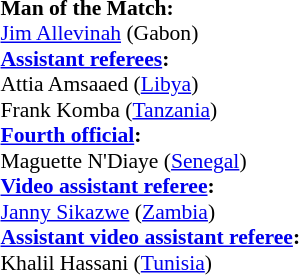<table style="width:100%; font-size:90%;">
<tr>
<td><br><strong>Man of the Match:</strong>
<br><a href='#'>Jim Allevinah</a> (Gabon)<br><strong><a href='#'>Assistant referees</a>:</strong>
<br>Attia Amsaaed (<a href='#'>Libya</a>)
<br>Frank Komba (<a href='#'>Tanzania</a>)
<br><strong><a href='#'>Fourth official</a>:</strong>
<br>Maguette N'Diaye (<a href='#'>Senegal</a>)
<br><strong><a href='#'>Video assistant referee</a>:</strong>
<br><a href='#'>Janny Sikazwe</a> (<a href='#'>Zambia</a>)
<br><strong><a href='#'>Assistant video assistant referee</a>:</strong>
<br>Khalil Hassani (<a href='#'>Tunisia</a>)</td>
</tr>
</table>
